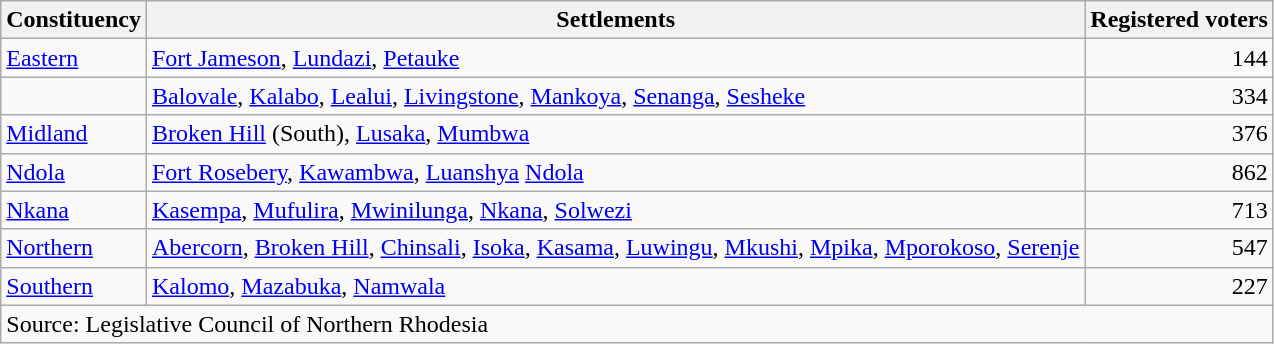<table class=wikitable>
<tr>
<th>Constituency</th>
<th>Settlements</th>
<th>Registered voters</th>
</tr>
<tr>
<td><a href='#'>Eastern</a></td>
<td><a href='#'>Fort Jameson</a>, <a href='#'>Lundazi</a>, <a href='#'>Petauke</a></td>
<td align=right>144</td>
</tr>
<tr>
<td></td>
<td><a href='#'>Balovale</a>, <a href='#'>Kalabo</a>, <a href='#'>Lealui</a>, <a href='#'>Livingstone</a>, <a href='#'>Mankoya</a>, <a href='#'>Senanga</a>, <a href='#'>Sesheke</a></td>
<td align=right>334</td>
</tr>
<tr>
<td><a href='#'>Midland</a></td>
<td><a href='#'>Broken Hill</a> (South), <a href='#'>Lusaka</a>, <a href='#'>Mumbwa</a></td>
<td align=right>376</td>
</tr>
<tr>
<td><a href='#'>Ndola</a></td>
<td><a href='#'>Fort Rosebery</a>, <a href='#'>Kawambwa</a>, <a href='#'>Luanshya</a> <a href='#'>Ndola</a></td>
<td align=right>862</td>
</tr>
<tr>
<td><a href='#'>Nkana</a></td>
<td><a href='#'>Kasempa</a>, <a href='#'>Mufulira</a>, <a href='#'>Mwinilunga</a>, <a href='#'>Nkana</a>, <a href='#'>Solwezi</a></td>
<td align=right>713</td>
</tr>
<tr>
<td><a href='#'>Northern</a></td>
<td><a href='#'>Abercorn</a>, <a href='#'>Broken Hill</a>, <a href='#'>Chinsali</a>, <a href='#'>Isoka</a>, <a href='#'>Kasama</a>, <a href='#'>Luwingu</a>, <a href='#'>Mkushi</a>, <a href='#'>Mpika</a>, <a href='#'>Mporokoso</a>, <a href='#'>Serenje</a></td>
<td align=right>547</td>
</tr>
<tr>
<td><a href='#'>Southern</a></td>
<td><a href='#'>Kalomo</a>, <a href='#'>Mazabuka</a>, <a href='#'>Namwala</a></td>
<td align=right>227</td>
</tr>
<tr>
<td colspan=3>Source: Legislative Council of Northern Rhodesia</td>
</tr>
</table>
